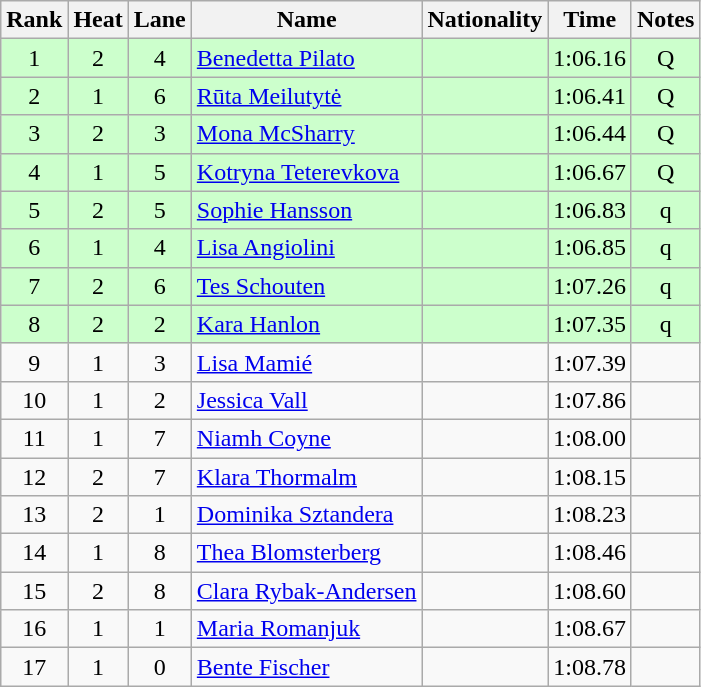<table class="wikitable sortable" style="text-align:center">
<tr>
<th>Rank</th>
<th>Heat</th>
<th>Lane</th>
<th>Name</th>
<th>Nationality</th>
<th>Time</th>
<th>Notes</th>
</tr>
<tr bgcolor=ccffcc>
<td>1</td>
<td>2</td>
<td>4</td>
<td align=left><a href='#'>Benedetta Pilato</a></td>
<td align=left></td>
<td>1:06.16</td>
<td>Q</td>
</tr>
<tr bgcolor=ccffcc>
<td>2</td>
<td>1</td>
<td>6</td>
<td align=left><a href='#'>Rūta Meilutytė</a></td>
<td align=left></td>
<td>1:06.41</td>
<td>Q</td>
</tr>
<tr bgcolor=ccffcc>
<td>3</td>
<td>2</td>
<td>3</td>
<td align=left><a href='#'>Mona McSharry</a></td>
<td align=left></td>
<td>1:06.44</td>
<td>Q</td>
</tr>
<tr bgcolor=ccffcc>
<td>4</td>
<td>1</td>
<td>5</td>
<td align=left><a href='#'>Kotryna Teterevkova</a></td>
<td align=left></td>
<td>1:06.67</td>
<td>Q</td>
</tr>
<tr bgcolor=ccffcc>
<td>5</td>
<td>2</td>
<td>5</td>
<td align=left><a href='#'>Sophie Hansson</a></td>
<td align=left></td>
<td>1:06.83</td>
<td>q</td>
</tr>
<tr bgcolor=ccffcc>
<td>6</td>
<td>1</td>
<td>4</td>
<td align=left><a href='#'>Lisa Angiolini</a></td>
<td align=left></td>
<td>1:06.85</td>
<td>q</td>
</tr>
<tr bgcolor=ccffcc>
<td>7</td>
<td>2</td>
<td>6</td>
<td align=left><a href='#'>Tes Schouten</a></td>
<td align=left></td>
<td>1:07.26</td>
<td>q</td>
</tr>
<tr bgcolor=ccffcc>
<td>8</td>
<td>2</td>
<td>2</td>
<td align=left><a href='#'>Kara Hanlon</a></td>
<td align=left></td>
<td>1:07.35</td>
<td>q</td>
</tr>
<tr>
<td>9</td>
<td>1</td>
<td>3</td>
<td align=left><a href='#'>Lisa Mamié</a></td>
<td align=left></td>
<td>1:07.39</td>
<td></td>
</tr>
<tr>
<td>10</td>
<td>1</td>
<td>2</td>
<td align=left><a href='#'>Jessica Vall</a></td>
<td align=left></td>
<td>1:07.86</td>
<td></td>
</tr>
<tr>
<td>11</td>
<td>1</td>
<td>7</td>
<td align=left><a href='#'>Niamh Coyne</a></td>
<td align=left></td>
<td>1:08.00</td>
<td></td>
</tr>
<tr>
<td>12</td>
<td>2</td>
<td>7</td>
<td align=left><a href='#'>Klara Thormalm</a></td>
<td align=left></td>
<td>1:08.15</td>
<td></td>
</tr>
<tr>
<td>13</td>
<td>2</td>
<td>1</td>
<td align=left><a href='#'>Dominika Sztandera</a></td>
<td align=left></td>
<td>1:08.23</td>
<td></td>
</tr>
<tr>
<td>14</td>
<td>1</td>
<td>8</td>
<td align=left><a href='#'>Thea Blomsterberg</a></td>
<td align=left></td>
<td>1:08.46</td>
<td></td>
</tr>
<tr>
<td>15</td>
<td>2</td>
<td>8</td>
<td align=left><a href='#'>Clara Rybak-Andersen</a></td>
<td align=left></td>
<td>1:08.60</td>
<td></td>
</tr>
<tr>
<td>16</td>
<td>1</td>
<td>1</td>
<td align=left><a href='#'>Maria Romanjuk</a></td>
<td align=left></td>
<td>1:08.67</td>
<td></td>
</tr>
<tr>
<td>17</td>
<td>1</td>
<td>0</td>
<td align=left><a href='#'>Bente Fischer</a></td>
<td align=left></td>
<td>1:08.78</td>
<td></td>
</tr>
</table>
